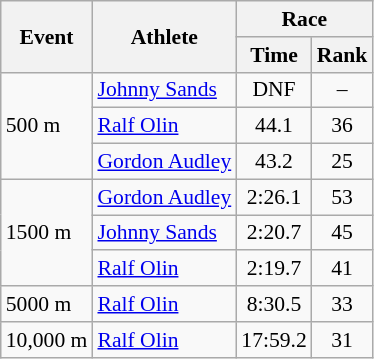<table class="wikitable" border="1" style="font-size:90%">
<tr>
<th rowspan=2>Event</th>
<th rowspan=2>Athlete</th>
<th colspan=2>Race</th>
</tr>
<tr>
<th>Time</th>
<th>Rank</th>
</tr>
<tr>
<td rowspan=3>500 m</td>
<td><a href='#'>Johnny Sands</a></td>
<td align=center>DNF</td>
<td align=center>–</td>
</tr>
<tr>
<td><a href='#'>Ralf Olin</a></td>
<td align=center>44.1</td>
<td align=center>36</td>
</tr>
<tr>
<td><a href='#'>Gordon Audley</a></td>
<td align=center>43.2</td>
<td align=center>25</td>
</tr>
<tr>
<td rowspan=3>1500 m</td>
<td><a href='#'>Gordon Audley</a></td>
<td align=center>2:26.1</td>
<td align=center>53</td>
</tr>
<tr>
<td><a href='#'>Johnny Sands</a></td>
<td align=center>2:20.7</td>
<td align=center>45</td>
</tr>
<tr>
<td><a href='#'>Ralf Olin</a></td>
<td align=center>2:19.7</td>
<td align=center>41</td>
</tr>
<tr>
<td>5000 m</td>
<td><a href='#'>Ralf Olin</a></td>
<td align=center>8:30.5</td>
<td align=center>33</td>
</tr>
<tr>
<td>10,000 m</td>
<td><a href='#'>Ralf Olin</a></td>
<td align=center>17:59.2</td>
<td align=center>31</td>
</tr>
</table>
